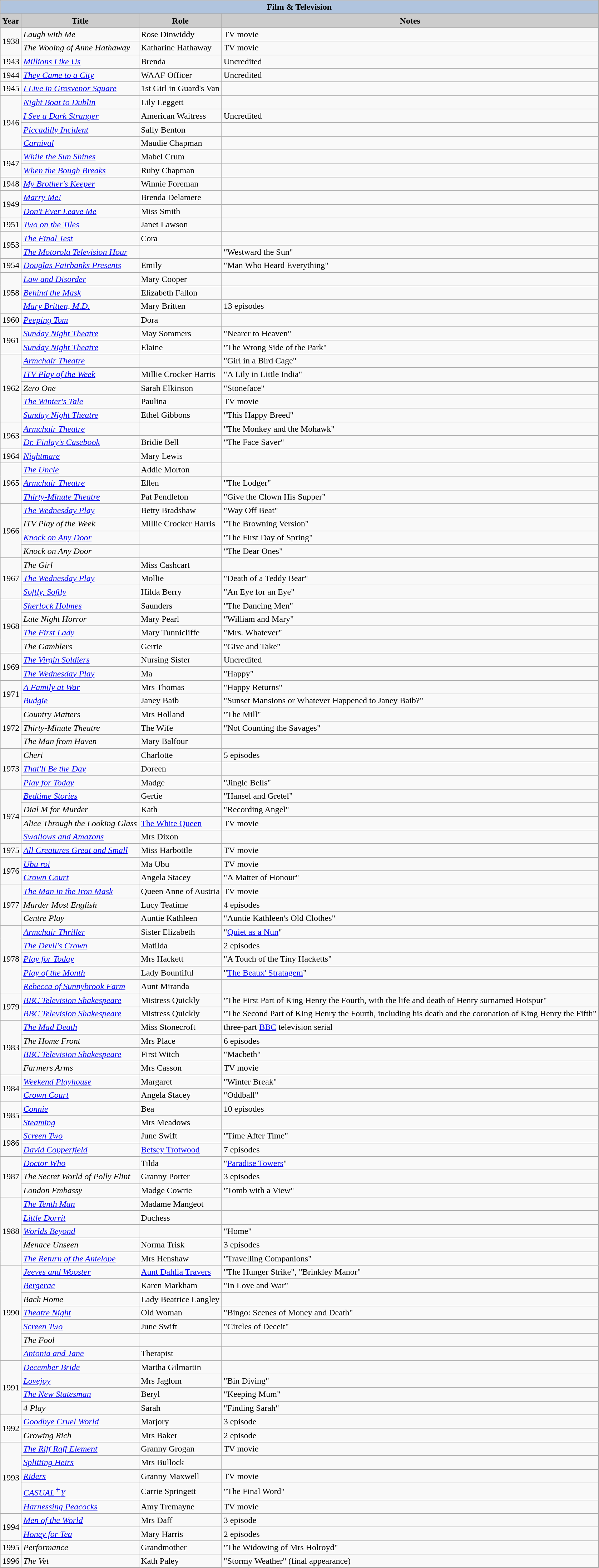<table class="wikitable">
<tr style="text-align:center;">
<th colspan=4 style="background:#B0C4DE;">Film & Television</th>
</tr>
<tr style="text-align:center;">
<th style="background:#ccc;">Year</th>
<th style="background:#ccc;">Title</th>
<th style="background:#ccc;">Role</th>
<th style="background:#ccc;">Notes</th>
</tr>
<tr>
<td rowspan="2">1938</td>
<td><em>Laugh with Me</em></td>
<td>Rose Dinwiddy</td>
<td>TV movie</td>
</tr>
<tr>
<td><em>The Wooing of Anne Hathaway</em></td>
<td>Katharine Hathaway</td>
<td>TV movie</td>
</tr>
<tr>
<td>1943</td>
<td><em><a href='#'>Millions Like Us</a></em></td>
<td>Brenda</td>
<td>Uncredited</td>
</tr>
<tr>
<td>1944</td>
<td><em><a href='#'>They Came to a City</a></em></td>
<td>WAAF Officer</td>
<td>Uncredited</td>
</tr>
<tr>
<td>1945</td>
<td><em><a href='#'>I Live in Grosvenor Square</a></em></td>
<td>1st Girl in Guard's Van</td>
<td></td>
</tr>
<tr>
<td rowspan="4">1946</td>
<td><em><a href='#'>Night Boat to Dublin</a></em></td>
<td>Lily Leggett</td>
<td></td>
</tr>
<tr>
<td><em><a href='#'>I See a Dark Stranger</a></em></td>
<td>American Waitress</td>
<td>Uncredited</td>
</tr>
<tr>
<td><em><a href='#'>Piccadilly Incident</a></em></td>
<td>Sally Benton</td>
<td></td>
</tr>
<tr>
<td><em><a href='#'>Carnival</a></em></td>
<td>Maudie Chapman</td>
<td></td>
</tr>
<tr>
<td rowspan="2">1947</td>
<td><em><a href='#'>While the Sun Shines</a></em></td>
<td>Mabel Crum</td>
<td></td>
</tr>
<tr>
<td><em><a href='#'>When the Bough Breaks</a></em></td>
<td>Ruby Chapman</td>
<td></td>
</tr>
<tr>
<td>1948</td>
<td><em><a href='#'>My Brother's Keeper</a></em></td>
<td>Winnie Foreman</td>
<td></td>
</tr>
<tr>
<td rowspan="2">1949</td>
<td><em><a href='#'>Marry Me!</a></em></td>
<td>Brenda Delamere</td>
<td></td>
</tr>
<tr>
<td><em><a href='#'>Don't Ever Leave Me</a></em></td>
<td>Miss Smith</td>
<td></td>
</tr>
<tr>
<td>1951</td>
<td><em><a href='#'>Two on the Tiles</a></em></td>
<td>Janet Lawson</td>
<td></td>
</tr>
<tr>
<td rowspan="2">1953</td>
<td><em><a href='#'>The Final Test</a></em></td>
<td>Cora</td>
<td></td>
</tr>
<tr>
<td><em><a href='#'>The Motorola Television Hour</a></em></td>
<td></td>
<td>"Westward the Sun"</td>
</tr>
<tr>
<td>1954</td>
<td><em><a href='#'>Douglas Fairbanks Presents</a></em></td>
<td>Emily</td>
<td>"Man Who Heard Everything"</td>
</tr>
<tr>
<td rowspan="3">1958</td>
<td><em><a href='#'>Law and Disorder</a></em></td>
<td>Mary Cooper</td>
<td></td>
</tr>
<tr>
<td><em><a href='#'>Behind the Mask</a></em></td>
<td>Elizabeth Fallon</td>
<td></td>
</tr>
<tr>
<td><em><a href='#'>Mary Britten, M.D.</a></em></td>
<td>Mary Britten</td>
<td>13 episodes</td>
</tr>
<tr>
<td>1960</td>
<td><em><a href='#'>Peeping Tom</a></em></td>
<td>Dora</td>
<td></td>
</tr>
<tr>
<td rowspan="2">1961</td>
<td><em><a href='#'>Sunday Night Theatre</a></em></td>
<td>May Sommers</td>
<td>"Nearer to Heaven"</td>
</tr>
<tr>
<td><em><a href='#'>Sunday Night Theatre</a></em></td>
<td>Elaine</td>
<td>"The Wrong Side of the Park"</td>
</tr>
<tr>
<td rowspan="5">1962</td>
<td><em><a href='#'>Armchair Theatre</a></em></td>
<td></td>
<td>"Girl in a Bird Cage"</td>
</tr>
<tr>
<td><em><a href='#'>ITV Play of the Week</a></em></td>
<td>Millie Crocker Harris</td>
<td>"A Lily in Little India"</td>
</tr>
<tr>
<td><em>Zero One</em></td>
<td>Sarah Elkinson</td>
<td>"Stoneface"</td>
</tr>
<tr>
<td><em><a href='#'>The Winter's Tale</a></em></td>
<td>Paulina</td>
<td>TV movie</td>
</tr>
<tr>
<td><em><a href='#'>Sunday Night Theatre</a></em></td>
<td>Ethel Gibbons</td>
<td>"This Happy Breed"</td>
</tr>
<tr>
<td rowspan="2">1963</td>
<td><em><a href='#'>Armchair Theatre</a></em></td>
<td></td>
<td>"The Monkey and the Mohawk"</td>
</tr>
<tr>
<td><em><a href='#'>Dr. Finlay's Casebook</a></em></td>
<td>Bridie Bell</td>
<td>"The Face Saver"</td>
</tr>
<tr>
<td>1964</td>
<td><em><a href='#'>Nightmare</a></em></td>
<td>Mary Lewis</td>
<td></td>
</tr>
<tr>
<td rowspan="3">1965</td>
<td><em><a href='#'>The Uncle</a></em></td>
<td>Addie Morton</td>
<td></td>
</tr>
<tr>
<td><em><a href='#'>Armchair Theatre</a></em></td>
<td>Ellen</td>
<td>"The Lodger"</td>
</tr>
<tr>
<td><em><a href='#'>Thirty-Minute Theatre</a></em></td>
<td>Pat Pendleton</td>
<td>"Give the Clown His Supper"</td>
</tr>
<tr>
<td rowspan="4">1966</td>
<td><em><a href='#'>The Wednesday Play</a></em></td>
<td>Betty Bradshaw</td>
<td>"Way Off Beat"</td>
</tr>
<tr>
<td><em>ITV Play of the Week</em></td>
<td>Millie Crocker Harris</td>
<td>"The Browning Version"</td>
</tr>
<tr>
<td><em><a href='#'>Knock on Any Door</a></em></td>
<td></td>
<td>"The First Day of Spring"</td>
</tr>
<tr>
<td><em>Knock on Any Door</em></td>
<td></td>
<td>"The Dear Ones"</td>
</tr>
<tr>
<td rowspan="3">1967</td>
<td><em>The Girl</em></td>
<td>Miss Cashcart</td>
<td></td>
</tr>
<tr>
<td><em><a href='#'>The Wednesday Play</a></em></td>
<td>Mollie</td>
<td>"Death of a Teddy Bear"</td>
</tr>
<tr>
<td><em><a href='#'>Softly, Softly</a></em></td>
<td>Hilda Berry</td>
<td>"An Eye for an Eye"</td>
</tr>
<tr>
<td rowspan="4">1968</td>
<td><em><a href='#'>Sherlock Holmes</a></em></td>
<td>Saunders</td>
<td>"The Dancing Men"</td>
</tr>
<tr>
<td><em>Late Night Horror</em></td>
<td>Mary Pearl</td>
<td>"William and Mary"</td>
</tr>
<tr>
<td><em><a href='#'>The First Lady</a></em></td>
<td>Mary Tunnicliffe</td>
<td>"Mrs. Whatever"</td>
</tr>
<tr>
<td><em>The Gamblers</em></td>
<td>Gertie</td>
<td>"Give and Take"</td>
</tr>
<tr>
<td rowspan="2">1969</td>
<td><em><a href='#'>The Virgin Soldiers</a></em></td>
<td>Nursing Sister</td>
<td>Uncredited</td>
</tr>
<tr>
<td><em><a href='#'>The Wednesday Play</a></em></td>
<td>Ma</td>
<td>"Happy"</td>
</tr>
<tr>
<td rowspan="2">1971</td>
<td><em><a href='#'>A Family at War</a></em></td>
<td>Mrs Thomas</td>
<td>"Happy Returns"</td>
</tr>
<tr>
<td><em><a href='#'>Budgie</a></em></td>
<td>Janey Baib</td>
<td>"Sunset Mansions or Whatever Happened to Janey Baib?"</td>
</tr>
<tr>
<td rowspan="3">1972</td>
<td><em>Country Matters</em></td>
<td>Mrs Holland</td>
<td>"The Mill"</td>
</tr>
<tr>
<td><em>Thirty-Minute Theatre</em></td>
<td>The Wife</td>
<td>"Not Counting the Savages"</td>
</tr>
<tr>
<td><em>The Man from Haven</em></td>
<td>Mary Balfour</td>
<td></td>
</tr>
<tr>
<td rowspan="3">1973</td>
<td><em>Cheri</em></td>
<td>Charlotte</td>
<td>5 episodes</td>
</tr>
<tr>
<td><em><a href='#'>That'll Be the Day</a></em></td>
<td>Doreen</td>
<td></td>
</tr>
<tr>
<td><em><a href='#'>Play for Today</a></em></td>
<td>Madge</td>
<td>"Jingle Bells"</td>
</tr>
<tr>
<td rowspan="4">1974</td>
<td><em><a href='#'>Bedtime Stories</a></em></td>
<td>Gertie</td>
<td>"Hansel and Gretel"</td>
</tr>
<tr>
<td><em>Dial M for Murder</em></td>
<td>Kath</td>
<td>"Recording Angel"</td>
</tr>
<tr>
<td><em>Alice Through the Looking Glass</em></td>
<td><a href='#'>The White Queen</a></td>
<td>TV movie</td>
</tr>
<tr>
<td><em><a href='#'>Swallows and Amazons</a></em></td>
<td>Mrs Dixon</td>
<td></td>
</tr>
<tr>
<td>1975</td>
<td><em><a href='#'>All Creatures Great and Small</a></em></td>
<td>Miss Harbottle</td>
<td>TV movie</td>
</tr>
<tr>
<td rowspan="2">1976</td>
<td><em><a href='#'>Ubu roi</a></em></td>
<td>Ma Ubu</td>
<td>TV movie</td>
</tr>
<tr>
<td><em><a href='#'>Crown Court</a></em></td>
<td>Angela Stacey</td>
<td>"A Matter of Honour"</td>
</tr>
<tr>
<td rowspan="3">1977</td>
<td><em><a href='#'>The Man in the Iron Mask</a></em></td>
<td>Queen Anne of Austria</td>
<td>TV movie</td>
</tr>
<tr>
<td><em>Murder Most English</em></td>
<td>Lucy Teatime</td>
<td>4 episodes</td>
</tr>
<tr>
<td><em>Centre Play</em></td>
<td>Auntie Kathleen</td>
<td>"Auntie Kathleen's Old Clothes"</td>
</tr>
<tr>
<td rowspan="5">1978</td>
<td><em><a href='#'>Armchair Thriller</a></em></td>
<td>Sister Elizabeth</td>
<td>"<a href='#'>Quiet as a Nun</a>"</td>
</tr>
<tr>
<td><em><a href='#'>The Devil's Crown</a></em></td>
<td>Matilda</td>
<td>2 episodes</td>
</tr>
<tr>
<td><em><a href='#'>Play for Today</a></em></td>
<td>Mrs Hackett</td>
<td>"A Touch of the Tiny Hacketts"</td>
</tr>
<tr>
<td><em><a href='#'>Play of the Month</a></em></td>
<td>Lady Bountiful</td>
<td>"<a href='#'>The Beaux' Stratagem</a>"</td>
</tr>
<tr>
<td><em><a href='#'>Rebecca of Sunnybrook Farm</a></em></td>
<td>Aunt Miranda</td>
<td></td>
</tr>
<tr>
<td rowspan="2">1979</td>
<td><em><a href='#'>BBC Television Shakespeare</a></em></td>
<td>Mistress Quickly</td>
<td>"The First Part of King Henry the Fourth, with the life and death of Henry surnamed Hotspur"</td>
</tr>
<tr>
<td><em><a href='#'>BBC Television Shakespeare</a></em></td>
<td>Mistress Quickly</td>
<td>"The Second Part of King Henry the Fourth, including his death and the coronation of King Henry the Fifth"</td>
</tr>
<tr>
<td rowspan="4">1983</td>
<td><em><a href='#'>The Mad Death</a></em></td>
<td>Miss Stonecroft</td>
<td>three-part <a href='#'>BBC</a> television serial</td>
</tr>
<tr>
<td><em>The Home Front</em></td>
<td>Mrs Place</td>
<td>6 episodes</td>
</tr>
<tr>
<td><em><a href='#'>BBC Television Shakespeare</a></em></td>
<td>First Witch</td>
<td>"Macbeth"</td>
</tr>
<tr>
<td><em>Farmers Arms</em></td>
<td>Mrs Casson</td>
<td>TV movie</td>
</tr>
<tr>
<td rowspan="2">1984</td>
<td><em><a href='#'>Weekend Playhouse</a></em></td>
<td>Margaret</td>
<td>"Winter Break"</td>
</tr>
<tr>
<td><em><a href='#'>Crown Court</a></em></td>
<td>Angela Stacey</td>
<td>"Oddball"</td>
</tr>
<tr>
<td rowspan="2">1985</td>
<td><em><a href='#'>Connie</a></em></td>
<td>Bea</td>
<td>10 episodes</td>
</tr>
<tr>
<td><em><a href='#'>Steaming</a></em></td>
<td>Mrs Meadows</td>
<td></td>
</tr>
<tr>
<td rowspan="2">1986</td>
<td><em><a href='#'>Screen Two</a></em></td>
<td>June Swift</td>
<td>"Time After Time"</td>
</tr>
<tr>
<td><em><a href='#'>David Copperfield</a></em></td>
<td><a href='#'>Betsey Trotwood</a></td>
<td>7 episodes</td>
</tr>
<tr>
<td rowspan="3">1987</td>
<td><em><a href='#'>Doctor Who</a></em></td>
<td>Tilda</td>
<td>"<a href='#'>Paradise Towers</a>"</td>
</tr>
<tr>
<td><em>The Secret World of Polly Flint</em></td>
<td>Granny Porter</td>
<td>3 episodes</td>
</tr>
<tr>
<td><em>London Embassy</em></td>
<td>Madge Cowrie</td>
<td>"Tomb with a View"</td>
</tr>
<tr>
<td rowspan="5">1988</td>
<td><em><a href='#'>The Tenth Man</a></em></td>
<td>Madame Mangeot</td>
<td></td>
</tr>
<tr>
<td><em><a href='#'>Little Dorrit</a></em></td>
<td>Duchess</td>
<td></td>
</tr>
<tr>
<td><em><a href='#'>Worlds Beyond</a></em></td>
<td></td>
<td>"Home"</td>
</tr>
<tr>
<td><em>Menace Unseen</em></td>
<td>Norma Trisk</td>
<td>3 episodes</td>
</tr>
<tr>
<td><em><a href='#'>The Return of the Antelope</a></em></td>
<td>Mrs Henshaw</td>
<td>"Travelling Companions"</td>
</tr>
<tr>
<td rowspan="7">1990</td>
<td><em><a href='#'>Jeeves and Wooster</a></em></td>
<td><a href='#'>Aunt Dahlia Travers</a></td>
<td>"The Hunger Strike", "Brinkley Manor"</td>
</tr>
<tr>
<td><em><a href='#'>Bergerac</a></em></td>
<td>Karen Markham</td>
<td>"In Love and War"</td>
</tr>
<tr>
<td><em>Back Home</em></td>
<td>Lady Beatrice Langley</td>
<td></td>
</tr>
<tr>
<td><em><a href='#'>Theatre Night</a></em></td>
<td>Old Woman</td>
<td>"Bingo:  Scenes of Money and Death"</td>
</tr>
<tr>
<td><em><a href='#'>Screen Two</a></em></td>
<td>June Swift</td>
<td>"Circles of Deceit"</td>
</tr>
<tr>
<td><em>The Fool</em></td>
<td></td>
<td></td>
</tr>
<tr>
<td><em><a href='#'>Antonia and Jane</a></em></td>
<td>Therapist</td>
<td></td>
</tr>
<tr>
<td rowspan="4">1991</td>
<td><em><a href='#'>December Bride</a></em></td>
<td>Martha Gilmartin</td>
<td></td>
</tr>
<tr>
<td><em><a href='#'>Lovejoy</a></em></td>
<td>Mrs Jaglom</td>
<td>"Bin Diving"</td>
</tr>
<tr>
<td><em><a href='#'>The New Statesman</a></em></td>
<td>Beryl</td>
<td>"Keeping Mum"</td>
</tr>
<tr>
<td><em>4 Play</em></td>
<td>Sarah</td>
<td>"Finding Sarah"</td>
</tr>
<tr>
<td rowspan="2">1992</td>
<td><em><a href='#'>Goodbye Cruel World</a></em></td>
<td>Marjory</td>
<td>3 episode</td>
</tr>
<tr>
<td><em>Growing Rich</em></td>
<td>Mrs Baker</td>
<td>2 episode</td>
</tr>
<tr>
<td rowspan="5">1993</td>
<td><em><a href='#'>The Riff Raff Element</a></em></td>
<td>Granny Grogan</td>
<td>TV movie</td>
</tr>
<tr>
<td><em><a href='#'>Splitting Heirs</a></em></td>
<td>Mrs Bullock</td>
<td></td>
</tr>
<tr>
<td><em><a href='#'>Riders</a></em></td>
<td>Granny Maxwell</td>
<td>TV movie</td>
</tr>
<tr>
<td><em><a href='#'>CASUAL<sup><big>+</big></sup>Y</a></em></td>
<td>Carrie Springett</td>
<td>"The Final Word"</td>
</tr>
<tr>
<td><em><a href='#'>Harnessing Peacocks</a></em></td>
<td>Amy Tremayne</td>
<td>TV movie</td>
</tr>
<tr>
<td rowspan="2">1994</td>
<td><em><a href='#'>Men of the World</a></em></td>
<td>Mrs Daff</td>
<td>3 episode</td>
</tr>
<tr>
<td><em><a href='#'>Honey for Tea</a></em></td>
<td>Mary Harris</td>
<td>2 episodes</td>
</tr>
<tr>
<td>1995</td>
<td><em>Performance</em></td>
<td>Grandmother</td>
<td>"The Widowing of Mrs Holroyd"</td>
</tr>
<tr>
<td>1996</td>
<td><em>The Vet</em></td>
<td>Kath Paley</td>
<td>"Stormy Weather" (final appearance)</td>
</tr>
</table>
